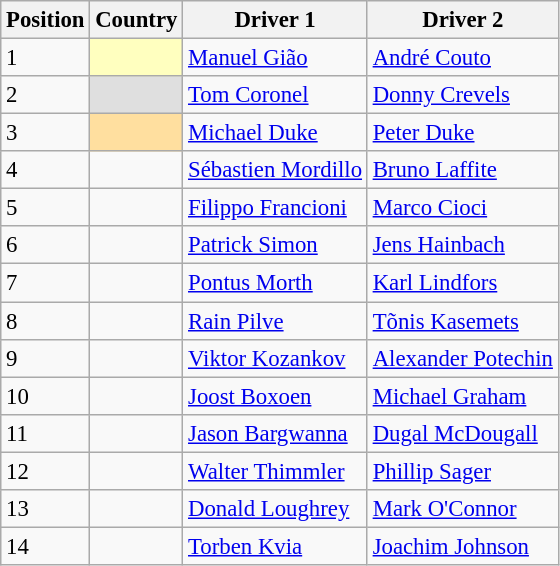<table class="wikitable"  style="font-size:95%">
<tr>
<th>Position</th>
<th>Country</th>
<th>Driver 1</th>
<th>Driver 2</th>
</tr>
<tr>
<td>1</td>
<td style="background:#FFFFBF;"></td>
<td><a href='#'>Manuel Gião</a></td>
<td><a href='#'>André Couto</a></td>
</tr>
<tr>
<td>2</td>
<td style="background:#DFDFDF;"></td>
<td><a href='#'>Tom Coronel</a></td>
<td><a href='#'>Donny Crevels</a></td>
</tr>
<tr>
<td>3</td>
<td style="background:#FFDF9F;"></td>
<td><a href='#'>Michael Duke</a></td>
<td><a href='#'>Peter Duke</a></td>
</tr>
<tr>
<td>4</td>
<td></td>
<td><a href='#'>Sébastien Mordillo</a></td>
<td><a href='#'>Bruno Laffite</a></td>
</tr>
<tr>
<td>5</td>
<td></td>
<td><a href='#'>Filippo Francioni</a></td>
<td><a href='#'>Marco Cioci</a></td>
</tr>
<tr>
<td>6</td>
<td></td>
<td><a href='#'>Patrick Simon</a></td>
<td><a href='#'>Jens Hainbach</a></td>
</tr>
<tr>
<td>7</td>
<td></td>
<td><a href='#'>Pontus Morth</a></td>
<td><a href='#'>Karl Lindfors</a></td>
</tr>
<tr>
<td>8</td>
<td></td>
<td><a href='#'>Rain Pilve</a></td>
<td><a href='#'>Tõnis Kasemets</a></td>
</tr>
<tr>
<td>9</td>
<td></td>
<td><a href='#'>Viktor Kozankov</a></td>
<td><a href='#'>Alexander Potechin</a></td>
</tr>
<tr>
<td>10</td>
<td></td>
<td><a href='#'>Joost Boxoen</a></td>
<td><a href='#'>Michael Graham</a></td>
</tr>
<tr>
<td>11</td>
<td></td>
<td><a href='#'>Jason Bargwanna</a></td>
<td><a href='#'>Dugal McDougall</a></td>
</tr>
<tr>
<td>12</td>
<td></td>
<td><a href='#'>Walter Thimmler</a></td>
<td><a href='#'>Phillip Sager</a></td>
</tr>
<tr>
<td>13</td>
<td></td>
<td><a href='#'>Donald Loughrey</a></td>
<td><a href='#'>Mark O'Connor</a></td>
</tr>
<tr>
<td>14</td>
<td></td>
<td><a href='#'>Torben Kvia</a></td>
<td><a href='#'>Joachim Johnson</a></td>
</tr>
</table>
